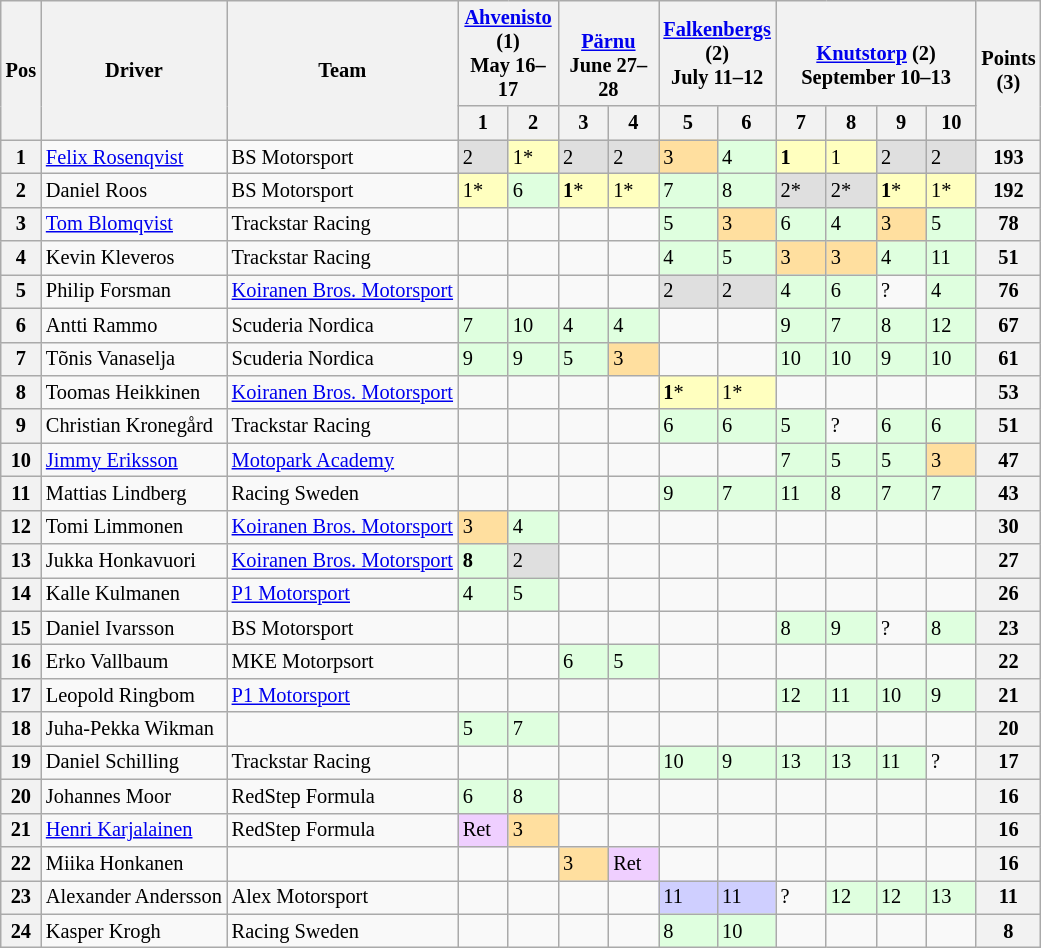<table class="wikitable" style="font-size:85%">
<tr>
<th rowspan=2>Pos</th>
<th rowspan=2>Driver</th>
<th rowspan=2>Team</th>
<th colspan=2> <a href='#'>Ahvenisto</a> (1)<br>May 16–17</th>
<th colspan=2><br><a href='#'>Pärnu</a><br>June 27–28</th>
<th colspan=2> <a href='#'>Falkenbergs</a> (2)<br>July 11–12</th>
<th colspan=4><br><a href='#'>Knutstorp</a> (2)<br>September 10–13</th>
<th rowspan=2>Points<br>(3)</th>
</tr>
<tr>
<th width="27">1</th>
<th width="27">2</th>
<th width="27">3</th>
<th width="27">4</th>
<th width="27">5</th>
<th width="27">6</th>
<th width="27">7</th>
<th width="27">8</th>
<th width="27">9</th>
<th width="27">10</th>
</tr>
<tr>
<th>1</th>
<td> <a href='#'>Felix Rosenqvist</a></td>
<td>BS Motorsport</td>
<td style="background:#DFDFDF;">2</td>
<td style="background:#FFFFBF;">1*</td>
<td style="background:#DFDFDF;">2</td>
<td style="background:#DFDFDF;">2</td>
<td style="background:#FFDF9F;">3</td>
<td style="background:#DFFFDF;">4</td>
<td style="background:#FFFFBF;"><strong>1</strong></td>
<td style="background:#FFFFBF;">1</td>
<td style="background:#DFDFDF;">2</td>
<td style="background:#DFDFDF;">2</td>
<th>193</th>
</tr>
<tr>
<th>2</th>
<td> Daniel Roos</td>
<td>BS Motorsport</td>
<td style="background:#FFFFBF;">1*</td>
<td style="background:#DFFFDF;">6</td>
<td style="background:#FFFFBF;"><strong>1</strong>*</td>
<td style="background:#FFFFBF;">1*</td>
<td style="background:#DFFFDF;">7</td>
<td style="background:#DFFFDF;">8</td>
<td style="background:#DFDFDF;">2*</td>
<td style="background:#DFDFDF;">2*</td>
<td style="background:#FFFFBF;"><strong>1</strong>*</td>
<td style="background:#FFFFBF;">1*</td>
<th>192</th>
</tr>
<tr>
<th>3</th>
<td> <a href='#'>Tom Blomqvist</a></td>
<td>Trackstar Racing</td>
<td></td>
<td></td>
<td></td>
<td></td>
<td style="background:#DFFFDF;">5</td>
<td style="background:#FFDF9F;">3</td>
<td style="background:#DFFFDF;">6</td>
<td style="background:#DFFFDF;">4</td>
<td style="background:#FFDF9F;">3</td>
<td style="background:#DFFFDF;">5</td>
<th>78</th>
</tr>
<tr>
<th>4</th>
<td> Kevin Kleveros</td>
<td>Trackstar Racing</td>
<td></td>
<td></td>
<td></td>
<td></td>
<td style="background:#DFFFDF;">4</td>
<td style="background:#DFFFDF;">5</td>
<td style="background:#FFDF9F;">3</td>
<td style="background:#FFDF9F;">3</td>
<td style="background:#DFFFDF;">4</td>
<td style="background:#DFFFDF;">11</td>
<th>51</th>
</tr>
<tr>
<th>5</th>
<td> Philip Forsman</td>
<td><a href='#'>Koiranen Bros. Motorsport</a></td>
<td></td>
<td></td>
<td></td>
<td></td>
<td style="background:#DFDFDF;">2</td>
<td style="background:#DFDFDF;">2</td>
<td style="background:#DFFFDF;">4</td>
<td style="background:#DFFFDF;">6</td>
<td>?</td>
<td style="background:#DFFFDF;">4</td>
<th>76</th>
</tr>
<tr>
<th>6</th>
<td> Antti Rammo</td>
<td>Scuderia Nordica</td>
<td style="background:#DFFFDF;">7</td>
<td style="background:#DFFFDF;">10</td>
<td style="background:#DFFFDF;">4</td>
<td style="background:#DFFFDF;">4</td>
<td></td>
<td></td>
<td style="background:#DFFFDF;">9</td>
<td style="background:#DFFFDF;">7</td>
<td style="background:#DFFFDF;">8</td>
<td style="background:#DFFFDF;">12</td>
<th>67</th>
</tr>
<tr>
<th>7</th>
<td> Tõnis Vanaselja</td>
<td>Scuderia Nordica</td>
<td style="background:#DFFFDF;">9</td>
<td style="background:#DFFFDF;">9</td>
<td style="background:#DFFFDF;">5</td>
<td style="background:#FFDF9F;">3</td>
<td></td>
<td></td>
<td style="background:#DFFFDF;">10</td>
<td style="background:#DFFFDF;">10</td>
<td style="background:#DFFFDF;">9</td>
<td style="background:#DFFFDF;">10</td>
<th>61</th>
</tr>
<tr>
<th>8</th>
<td> Toomas Heikkinen</td>
<td><a href='#'>Koiranen Bros. Motorsport</a></td>
<td></td>
<td></td>
<td></td>
<td></td>
<td style="background:#FFFFBF;"><strong>1</strong>*</td>
<td style="background:#FFFFBF;">1*</td>
<td></td>
<td></td>
<td></td>
<td></td>
<th>53</th>
</tr>
<tr>
<th>9</th>
<td> Christian Kronegård</td>
<td>Trackstar Racing</td>
<td></td>
<td></td>
<td></td>
<td></td>
<td style="background:#DFFFDF;">6</td>
<td style="background:#DFFFDF;">6</td>
<td style="background:#DFFFDF;">5</td>
<td>?</td>
<td style="background:#DFFFDF;">6</td>
<td style="background:#DFFFDF;">6</td>
<th>51</th>
</tr>
<tr>
<th>10</th>
<td> <a href='#'>Jimmy Eriksson</a></td>
<td><a href='#'>Motopark Academy</a></td>
<td></td>
<td></td>
<td></td>
<td></td>
<td></td>
<td></td>
<td style="background:#DFFFDF;">7</td>
<td style="background:#DFFFDF;">5</td>
<td style="background:#DFFFDF;">5</td>
<td style="background:#FFDF9F;">3</td>
<th>47</th>
</tr>
<tr>
<th>11</th>
<td> Mattias Lindberg</td>
<td>Racing Sweden</td>
<td></td>
<td></td>
<td></td>
<td></td>
<td style="background:#DFFFDF;">9</td>
<td style="background:#DFFFDF;">7</td>
<td style="background:#DFFFDF;">11</td>
<td style="background:#DFFFDF;">8</td>
<td style="background:#DFFFDF;">7</td>
<td style="background:#DFFFDF;">7</td>
<th>43</th>
</tr>
<tr>
<th>12</th>
<td> Tomi Limmonen</td>
<td><a href='#'>Koiranen Bros. Motorsport</a></td>
<td style="background:#FFDF9F;">3</td>
<td style="background:#DFFFDF;">4</td>
<td></td>
<td></td>
<td></td>
<td></td>
<td></td>
<td></td>
<td></td>
<td></td>
<th>30</th>
</tr>
<tr>
<th>13</th>
<td> Jukka Honkavuori</td>
<td><a href='#'>Koiranen Bros. Motorsport</a></td>
<td style="background:#DFFFDF;"><strong>8</strong></td>
<td style="background:#DFDFDF;">2</td>
<td></td>
<td></td>
<td></td>
<td></td>
<td></td>
<td></td>
<td></td>
<td></td>
<th>27</th>
</tr>
<tr>
<th>14</th>
<td> Kalle Kulmanen</td>
<td><a href='#'>P1 Motorsport</a></td>
<td style="background:#DFFFDF;">4</td>
<td style="background:#DFFFDF;">5</td>
<td></td>
<td></td>
<td></td>
<td></td>
<td></td>
<td></td>
<td></td>
<td></td>
<th>26</th>
</tr>
<tr>
<th>15</th>
<td> Daniel Ivarsson</td>
<td>BS Motorsport</td>
<td></td>
<td></td>
<td></td>
<td></td>
<td></td>
<td></td>
<td style="background:#DFFFDF;">8</td>
<td style="background:#DFFFDF;">9</td>
<td>?</td>
<td style="background:#DFFFDF;">8</td>
<th>23</th>
</tr>
<tr>
<th>16</th>
<td> Erko Vallbaum</td>
<td>MKE Motorpsort</td>
<td></td>
<td></td>
<td style="background:#DFFFDF;">6</td>
<td style="background:#DFFFDF;">5</td>
<td></td>
<td></td>
<td></td>
<td></td>
<td></td>
<td></td>
<th>22</th>
</tr>
<tr>
<th>17</th>
<td> Leopold Ringbom</td>
<td><a href='#'>P1 Motorsport</a></td>
<td></td>
<td></td>
<td></td>
<td></td>
<td></td>
<td></td>
<td style="background:#DFFFDF;">12</td>
<td style="background:#DFFFDF;">11</td>
<td style="background:#DFFFDF;">10</td>
<td style="background:#DFFFDF;">9</td>
<th>21</th>
</tr>
<tr>
<th>18</th>
<td> Juha-Pekka Wikman</td>
<td></td>
<td style="background:#DFFFDF;">5</td>
<td style="background:#DFFFDF;">7</td>
<td></td>
<td></td>
<td></td>
<td></td>
<td></td>
<td></td>
<td></td>
<td></td>
<th>20</th>
</tr>
<tr>
<th>19</th>
<td> Daniel Schilling</td>
<td>Trackstar Racing</td>
<td></td>
<td></td>
<td></td>
<td></td>
<td style="background:#DFFFDF;">10</td>
<td style="background:#DFFFDF;">9</td>
<td style="background:#DFFFDF;">13</td>
<td style="background:#DFFFDF;">13</td>
<td style="background:#DFFFDF;">11</td>
<td>?</td>
<th>17</th>
</tr>
<tr>
<th>20</th>
<td> Johannes Moor</td>
<td>RedStep Formula</td>
<td style="background:#DFFFDF;">6</td>
<td style="background:#DFFFDF;">8</td>
<td></td>
<td></td>
<td></td>
<td></td>
<td></td>
<td></td>
<td></td>
<td></td>
<th>16</th>
</tr>
<tr>
<th>21</th>
<td> <a href='#'>Henri Karjalainen</a></td>
<td>RedStep Formula</td>
<td style="background:#EFCFFF;">Ret</td>
<td style="background:#FFDF9F;">3</td>
<td></td>
<td></td>
<td></td>
<td></td>
<td></td>
<td></td>
<td></td>
<td></td>
<th>16</th>
</tr>
<tr>
<th>22</th>
<td> Miika Honkanen</td>
<td></td>
<td></td>
<td></td>
<td style="background:#FFDF9F;">3</td>
<td style="background:#EFCFFF;">Ret</td>
<td></td>
<td></td>
<td></td>
<td></td>
<td></td>
<td></td>
<th>16</th>
</tr>
<tr>
<th>23</th>
<td> Alexander Andersson</td>
<td>Alex Motorsport</td>
<td></td>
<td></td>
<td></td>
<td></td>
<td style="background:#CFCFFF;">11</td>
<td style="background:#CFCFFF;">11</td>
<td>?</td>
<td style="background:#DFFFDF;">12</td>
<td style="background:#DFFFDF;">12</td>
<td style="background:#DFFFDF;">13</td>
<th>11</th>
</tr>
<tr>
<th>24</th>
<td> Kasper Krogh</td>
<td>Racing Sweden</td>
<td></td>
<td></td>
<td></td>
<td></td>
<td style="background:#DFFFDF;">8</td>
<td style="background:#DFFFDF;">10</td>
<td></td>
<td></td>
<td></td>
<td></td>
<th>8</th>
</tr>
</table>
